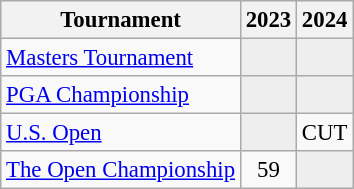<table class="wikitable" style="font-size:95%;text-align:center;">
<tr>
<th>Tournament</th>
<th>2023</th>
<th>2024</th>
</tr>
<tr>
<td align=left><a href='#'>Masters Tournament</a></td>
<td style="background:#eeeeee;"></td>
<td style="background:#eeeeee;"></td>
</tr>
<tr>
<td align=left><a href='#'>PGA Championship</a></td>
<td style="background:#eeeeee;"></td>
<td style="background:#eeeeee;"></td>
</tr>
<tr>
<td align=left><a href='#'>U.S. Open</a></td>
<td style="background:#eeeeee;"></td>
<td>CUT</td>
</tr>
<tr>
<td align=left><a href='#'>The Open Championship</a></td>
<td>59</td>
<td style="background:#eeeeee;"></td>
</tr>
</table>
